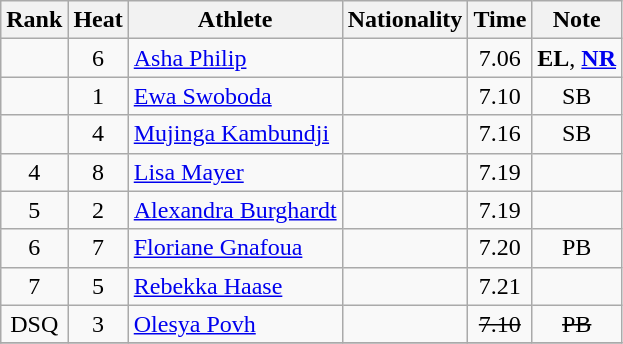<table class="wikitable sortable" style="text-align:center">
<tr>
<th>Rank</th>
<th>Heat</th>
<th>Athlete</th>
<th>Nationality</th>
<th>Time</th>
<th>Note</th>
</tr>
<tr>
<td></td>
<td>6</td>
<td align=left><a href='#'>Asha Philip</a></td>
<td align=left></td>
<td>7.06</td>
<td><strong>EL</strong>, <strong><a href='#'>NR</a></strong></td>
</tr>
<tr>
<td></td>
<td>1</td>
<td align=left><a href='#'>Ewa Swoboda</a></td>
<td align=left></td>
<td>7.10</td>
<td>SB</td>
</tr>
<tr>
<td></td>
<td>4</td>
<td align=left><a href='#'>Mujinga Kambundji</a></td>
<td align=left></td>
<td>7.16</td>
<td>SB</td>
</tr>
<tr>
<td>4</td>
<td>8</td>
<td align=left><a href='#'>Lisa Mayer</a></td>
<td align=left></td>
<td>7.19</td>
<td></td>
</tr>
<tr>
<td>5</td>
<td>2</td>
<td align=left><a href='#'>Alexandra Burghardt</a></td>
<td align=left></td>
<td>7.19</td>
<td></td>
</tr>
<tr>
<td>6</td>
<td>7</td>
<td align=left><a href='#'>Floriane Gnafoua</a></td>
<td align=left></td>
<td>7.20</td>
<td>PB</td>
</tr>
<tr>
<td>7</td>
<td>5</td>
<td align=left><a href='#'>Rebekka Haase</a></td>
<td align=left></td>
<td>7.21</td>
<td></td>
</tr>
<tr>
<td>DSQ</td>
<td>3</td>
<td align=left><a href='#'>Olesya Povh</a></td>
<td align=left></td>
<td><del>7.10</del></td>
<td><del>PB</del></td>
</tr>
<tr>
</tr>
</table>
